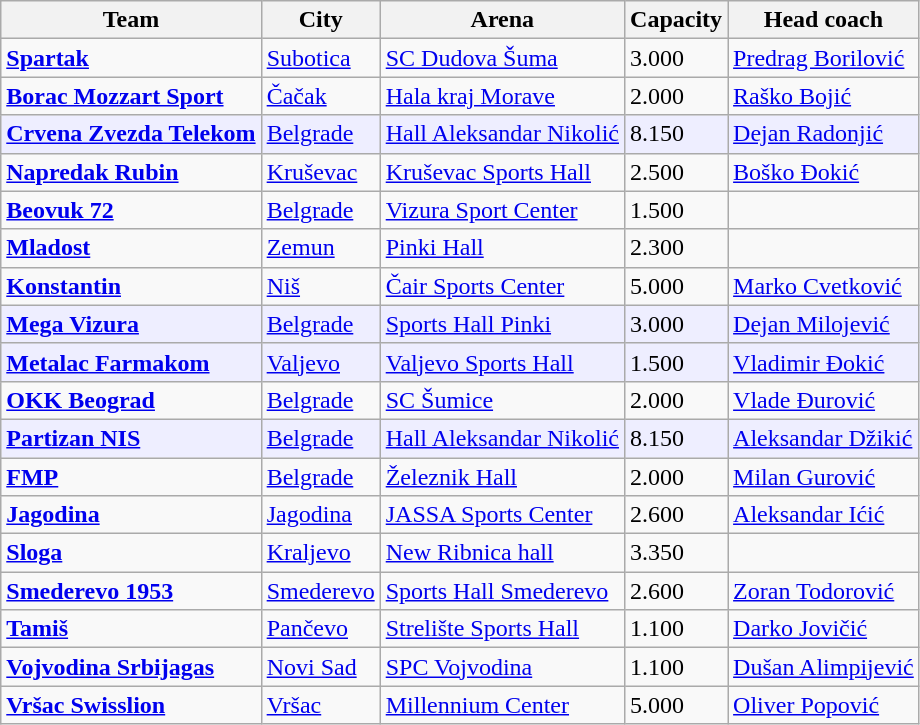<table class="wikitable sortable">
<tr>
<th>Team</th>
<th>City</th>
<th>Arena</th>
<th>Capacity</th>
<th>Head coach</th>
</tr>
<tr>
<td><strong><a href='#'>Spartak</a></strong></td>
<td><a href='#'>Subotica</a></td>
<td><a href='#'>SC Dudova Šuma</a></td>
<td>3.000</td>
<td><a href='#'>Predrag Borilović</a></td>
</tr>
<tr>
<td><strong><a href='#'>Borac Mozzart Sport</a></strong></td>
<td><a href='#'>Čačak</a></td>
<td><a href='#'>Hala kraj Morave</a></td>
<td>2.000</td>
<td><a href='#'>Raško Bojić</a></td>
</tr>
<tr bgcolor="#eef">
<td><strong><a href='#'>Crvena Zvezda Telekom</a></strong></td>
<td><a href='#'>Belgrade</a></td>
<td><a href='#'>Hall Aleksandar Nikolić</a></td>
<td>8.150</td>
<td><a href='#'>Dejan Radonjić</a></td>
</tr>
<tr>
<td><strong><a href='#'>Napredak Rubin</a></strong></td>
<td><a href='#'>Kruševac</a></td>
<td><a href='#'>Kruševac Sports Hall</a></td>
<td>2.500</td>
<td><a href='#'>Boško Đokić</a></td>
</tr>
<tr>
<td><strong><a href='#'>Beovuk 72</a></strong></td>
<td><a href='#'>Belgrade</a></td>
<td><a href='#'>Vizura Sport Center</a></td>
<td>1.500</td>
<td></td>
</tr>
<tr>
<td><strong><a href='#'>Mladost</a></strong></td>
<td><a href='#'>Zemun</a></td>
<td><a href='#'>Pinki Hall</a></td>
<td>2.300</td>
<td></td>
</tr>
<tr>
<td><strong><a href='#'>Konstantin</a></strong></td>
<td><a href='#'>Niš</a></td>
<td><a href='#'>Čair Sports Center</a></td>
<td>5.000</td>
<td><a href='#'>Marko Cvetković</a></td>
</tr>
<tr bgcolor="#eef">
<td><strong><a href='#'>Mega Vizura</a></strong></td>
<td><a href='#'>Belgrade</a></td>
<td><a href='#'>Sports Hall Pinki</a></td>
<td>3.000</td>
<td><a href='#'>Dejan Milojević</a></td>
</tr>
<tr bgcolor="#eef">
<td><strong><a href='#'>Metalac Farmakom</a></strong></td>
<td><a href='#'>Valjevo</a></td>
<td><a href='#'>Valjevo Sports Hall</a></td>
<td>1.500</td>
<td><a href='#'>Vladimir Đokić</a></td>
</tr>
<tr>
<td><strong><a href='#'>OKK Beograd</a></strong></td>
<td><a href='#'>Belgrade</a></td>
<td><a href='#'>SC Šumice</a></td>
<td>2.000</td>
<td><a href='#'>Vlade Đurović</a></td>
</tr>
<tr bgcolor="#eef">
<td><strong><a href='#'>Partizan NIS</a></strong></td>
<td><a href='#'>Belgrade</a></td>
<td><a href='#'>Hall Aleksandar Nikolić</a></td>
<td>8.150</td>
<td><a href='#'>Aleksandar Džikić</a></td>
</tr>
<tr>
<td><strong><a href='#'>FMP</a></strong></td>
<td><a href='#'>Belgrade</a></td>
<td><a href='#'>Železnik Hall</a></td>
<td>2.000</td>
<td><a href='#'>Milan Gurović</a></td>
</tr>
<tr>
<td><strong><a href='#'>Jagodina</a></strong></td>
<td><a href='#'>Jagodina</a></td>
<td><a href='#'>JASSA Sports Center</a></td>
<td>2.600</td>
<td><a href='#'>Aleksandar Ićić</a></td>
</tr>
<tr>
<td><strong><a href='#'>Sloga</a></strong></td>
<td><a href='#'>Kraljevo</a></td>
<td><a href='#'>New Ribnica hall</a></td>
<td>3.350</td>
<td></td>
</tr>
<tr>
<td><strong><a href='#'>Smederevo 1953</a></strong></td>
<td><a href='#'>Smederevo</a></td>
<td><a href='#'>Sports Hall Smederevo</a></td>
<td>2.600</td>
<td><a href='#'>Zoran Todorović</a></td>
</tr>
<tr>
<td><strong><a href='#'>Tamiš</a></strong></td>
<td><a href='#'>Pančevo</a></td>
<td><a href='#'>Strelište Sports Hall</a></td>
<td>1.100</td>
<td><a href='#'>Darko Jovičić</a></td>
</tr>
<tr>
<td><strong><a href='#'>Vojvodina Srbijagas</a></strong></td>
<td><a href='#'>Novi Sad</a></td>
<td><a href='#'>SPC Vojvodina</a></td>
<td>1.100</td>
<td><a href='#'>Dušan Alimpijević</a></td>
</tr>
<tr>
<td><strong><a href='#'>Vršac Swisslion</a></strong></td>
<td><a href='#'>Vršac</a></td>
<td><a href='#'>Millennium Center</a></td>
<td>5.000</td>
<td><a href='#'>Oliver Popović</a></td>
</tr>
</table>
